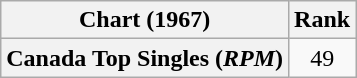<table class="wikitable plainrowheaders">
<tr>
<th>Chart (1967)</th>
<th>Rank</th>
</tr>
<tr>
<th scope="row">Canada Top Singles (<em>RPM</em>)</th>
<td style="text-align:center;">49</td>
</tr>
</table>
